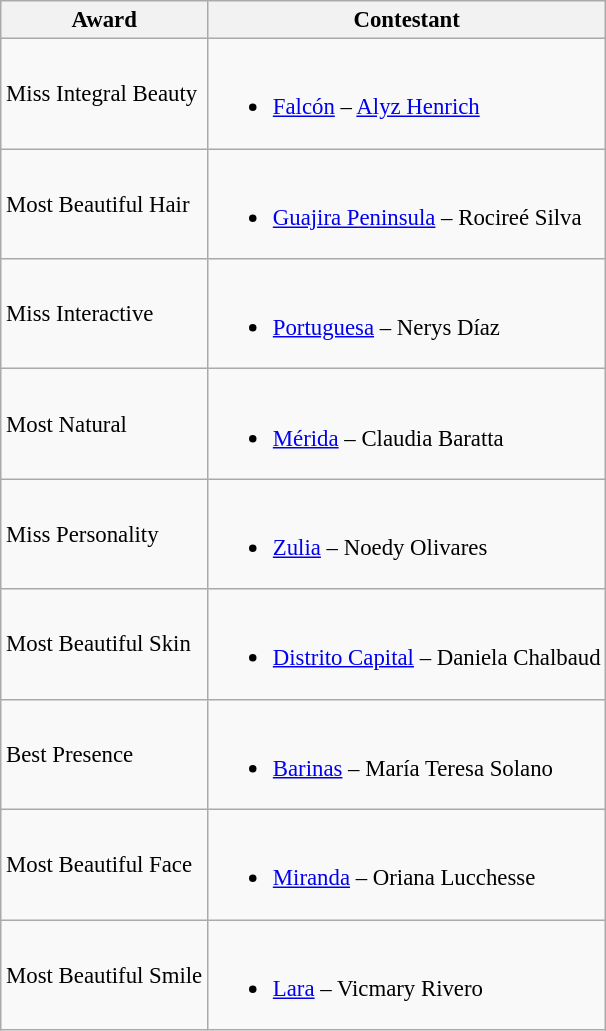<table class="wikitable sortable" style="font-size:95%;">
<tr>
<th>Award</th>
<th>Contestant</th>
</tr>
<tr>
<td>Miss Integral Beauty</td>
<td><br><ul><li><a href='#'>Falcón</a> – <a href='#'>Alyz Henrich</a></li></ul></td>
</tr>
<tr>
<td>Most Beautiful Hair</td>
<td><br><ul><li><a href='#'>Guajira Peninsula</a> – Rocireé Silva</li></ul></td>
</tr>
<tr>
<td>Miss Interactive</td>
<td><br><ul><li><a href='#'>Portuguesa</a> – Nerys Díaz</li></ul></td>
</tr>
<tr>
<td>Most Natural</td>
<td><br><ul><li><a href='#'>Mérida</a> – Claudia Baratta</li></ul></td>
</tr>
<tr>
<td>Miss Personality</td>
<td><br><ul><li><a href='#'>Zulia</a> – Noedy Olivares</li></ul></td>
</tr>
<tr>
<td>Most Beautiful Skin</td>
<td><br><ul><li><a href='#'>Distrito Capital</a> – Daniela Chalbaud</li></ul></td>
</tr>
<tr>
<td>Best Presence</td>
<td><br><ul><li><a href='#'>Barinas</a> – María Teresa Solano</li></ul></td>
</tr>
<tr>
<td>Most Beautiful Face</td>
<td><br><ul><li><a href='#'>Miranda</a> – Oriana Lucchesse</li></ul></td>
</tr>
<tr>
<td>Most Beautiful Smile</td>
<td><br><ul><li><a href='#'>Lara</a> – Vicmary Rivero</li></ul></td>
</tr>
</table>
